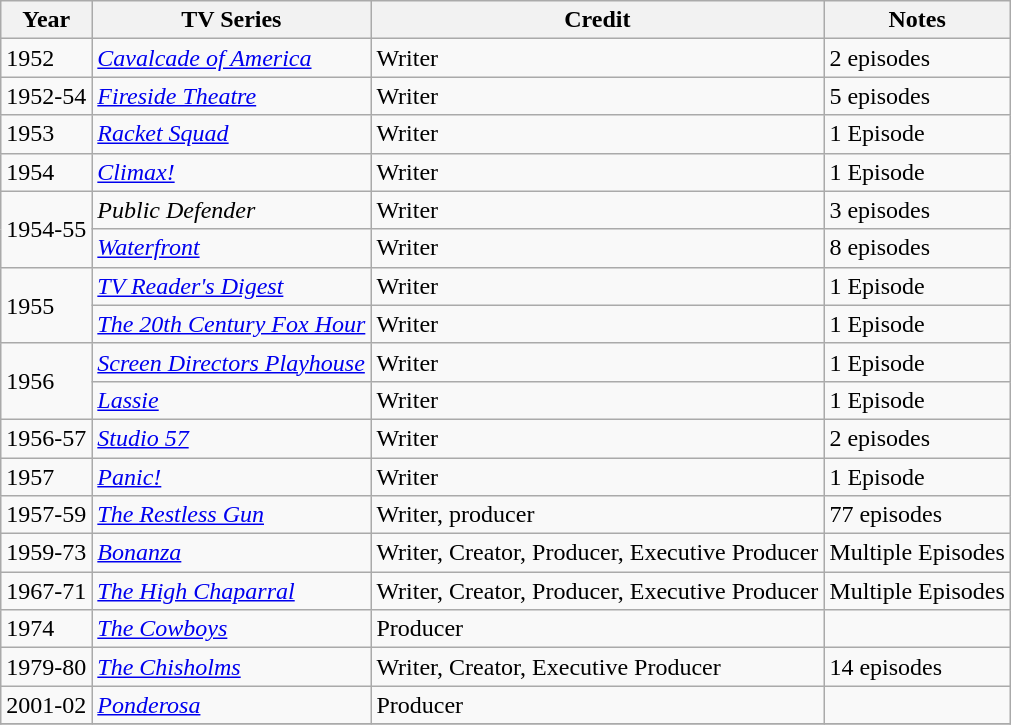<table class="wikitable">
<tr>
<th>Year</th>
<th>TV Series</th>
<th>Credit</th>
<th>Notes</th>
</tr>
<tr>
<td>1952</td>
<td><em><a href='#'>Cavalcade of America</a></em></td>
<td>Writer</td>
<td>2 episodes</td>
</tr>
<tr>
<td>1952-54</td>
<td><em><a href='#'>Fireside Theatre</a></em></td>
<td>Writer</td>
<td>5 episodes</td>
</tr>
<tr>
<td>1953</td>
<td><em><a href='#'>Racket Squad</a></em></td>
<td>Writer</td>
<td>1 Episode</td>
</tr>
<tr>
<td>1954</td>
<td><em><a href='#'>Climax!</a></em></td>
<td>Writer</td>
<td>1 Episode</td>
</tr>
<tr>
<td rowspan=2>1954-55</td>
<td><em>Public Defender</em></td>
<td>Writer</td>
<td>3 episodes</td>
</tr>
<tr>
<td><em><a href='#'>Waterfront</a></em></td>
<td>Writer</td>
<td>8 episodes</td>
</tr>
<tr>
<td rowspan=2>1955</td>
<td><em><a href='#'>TV Reader's Digest</a></em></td>
<td>Writer</td>
<td>1 Episode</td>
</tr>
<tr>
<td><em><a href='#'>The 20th Century Fox Hour</a></em></td>
<td>Writer</td>
<td>1 Episode</td>
</tr>
<tr>
<td rowspan=2>1956</td>
<td><em><a href='#'>Screen Directors Playhouse</a></em></td>
<td>Writer</td>
<td>1 Episode</td>
</tr>
<tr>
<td><em><a href='#'>Lassie</a></em></td>
<td>Writer</td>
<td>1 Episode</td>
</tr>
<tr>
<td>1956-57</td>
<td><em><a href='#'>Studio 57</a></em></td>
<td>Writer</td>
<td>2 episodes</td>
</tr>
<tr>
<td>1957</td>
<td><em><a href='#'>Panic!</a></em></td>
<td>Writer</td>
<td>1 Episode</td>
</tr>
<tr>
<td>1957-59</td>
<td><em><a href='#'>The Restless Gun</a></em></td>
<td>Writer, producer</td>
<td>77 episodes</td>
</tr>
<tr>
<td>1959-73</td>
<td><em><a href='#'>Bonanza</a></em></td>
<td>Writer, Creator, Producer, Executive Producer</td>
<td>Multiple Episodes</td>
</tr>
<tr>
<td>1967-71</td>
<td><em><a href='#'>The High Chaparral</a></em></td>
<td>Writer, Creator, Producer, Executive Producer</td>
<td>Multiple Episodes</td>
</tr>
<tr>
<td>1974</td>
<td><em><a href='#'>The Cowboys</a></em></td>
<td>Producer</td>
<td></td>
</tr>
<tr>
<td>1979-80</td>
<td><em><a href='#'>The Chisholms</a></em></td>
<td>Writer, Creator, Executive Producer</td>
<td>14 episodes</td>
</tr>
<tr>
<td>2001-02</td>
<td><em><a href='#'>Ponderosa</a></em></td>
<td>Producer</td>
<td></td>
</tr>
<tr>
</tr>
</table>
